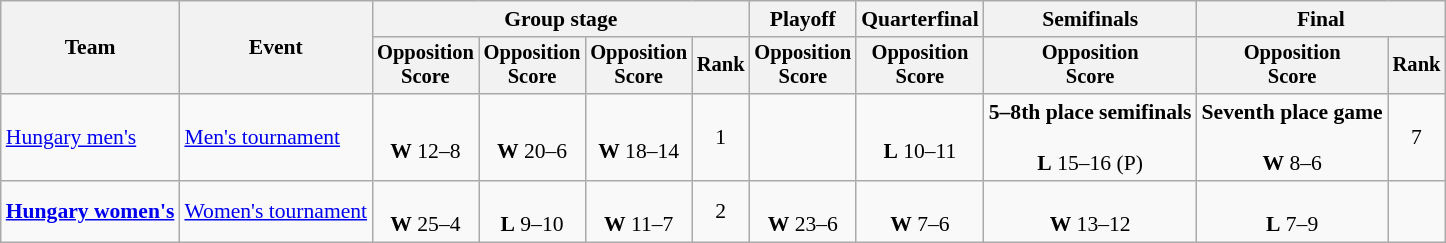<table class=wikitable style=font-size:90%>
<tr>
<th rowspan=2>Team</th>
<th rowspan=2>Event</th>
<th colspan=4>Group stage</th>
<th>Playoff</th>
<th>Quarterfinal</th>
<th>Semifinals</th>
<th colspan=2>Final</th>
</tr>
<tr style=font-size:95%>
<th>Opposition<br>Score</th>
<th>Opposition<br>Score</th>
<th>Opposition<br>Score</th>
<th>Rank</th>
<th>Opposition<br>Score</th>
<th>Opposition<br>Score</th>
<th>Opposition<br>Score</th>
<th>Opposition<br>Score</th>
<th>Rank</th>
</tr>
<tr align=center>
<td align=left><a href='#'>Hungary men's</a></td>
<td align=left><a href='#'>Men's tournament</a></td>
<td><br><strong>W</strong> 12–8</td>
<td><br><strong>W</strong> 20–6</td>
<td><br><strong>W</strong> 18–14</td>
<td>1</td>
<td></td>
<td><br><strong>L</strong> 10–11</td>
<td><strong>5–8th place semifinals</strong><br><br><strong>L</strong> 15–16 (P)</td>
<td><strong>Seventh place game</strong><br><br><strong>W</strong> 8–6</td>
<td>7</td>
</tr>
<tr align=center>
<td align=left><strong><a href='#'>Hungary women's</a></strong></td>
<td align=left><a href='#'>Women's tournament</a></td>
<td><br><strong>W</strong> 25–4</td>
<td><br><strong>L</strong> 9–10</td>
<td><br><strong>W</strong> 11–7</td>
<td>2</td>
<td><br><strong>W</strong> 23–6</td>
<td><br><strong>W</strong> 7–6</td>
<td><br><strong>W</strong> 13–12</td>
<td><br><strong>L</strong> 7–9</td>
<td></td>
</tr>
</table>
